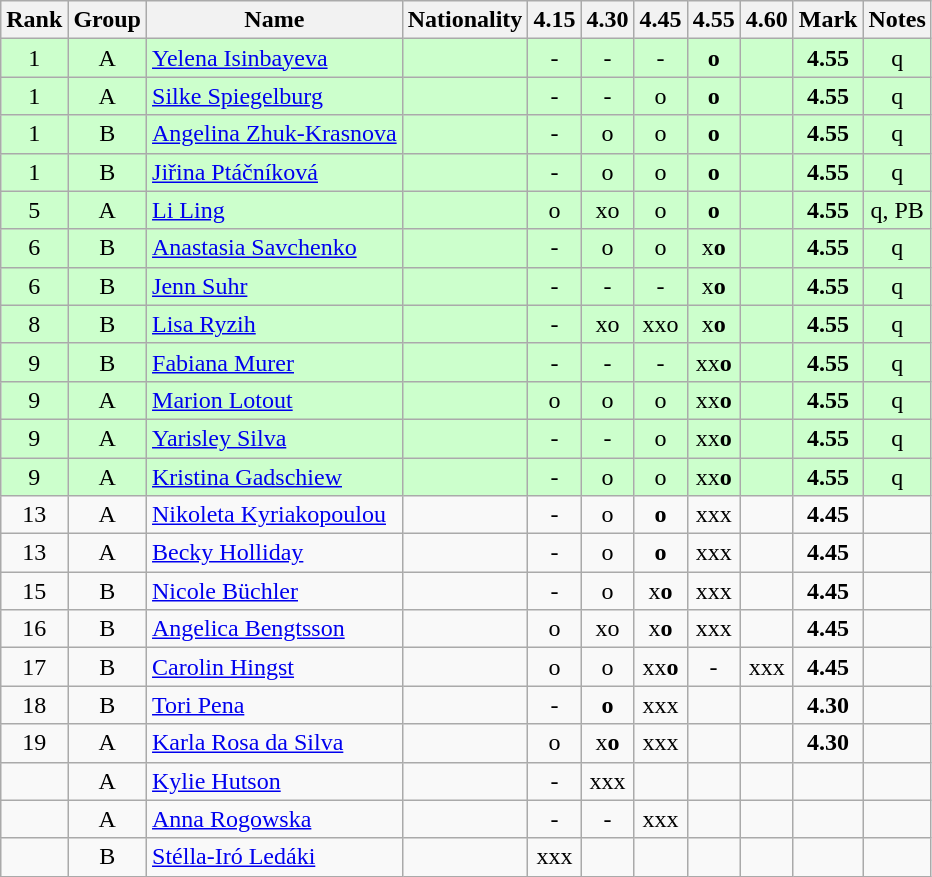<table class="wikitable sortable" style="text-align:center">
<tr>
<th>Rank</th>
<th>Group</th>
<th>Name</th>
<th>Nationality</th>
<th>4.15</th>
<th>4.30</th>
<th>4.45</th>
<th>4.55</th>
<th>4.60</th>
<th>Mark</th>
<th>Notes</th>
</tr>
<tr bgcolor=ccffcc>
<td>1</td>
<td>A</td>
<td align=left><a href='#'>Yelena Isinbayeva</a></td>
<td align=left></td>
<td>-</td>
<td>-</td>
<td>-</td>
<td><strong>o</strong></td>
<td></td>
<td><strong>4.55</strong></td>
<td>q</td>
</tr>
<tr bgcolor=ccffcc>
<td>1</td>
<td>A</td>
<td align=left><a href='#'>Silke Spiegelburg</a></td>
<td align=left></td>
<td>-</td>
<td>-</td>
<td>o</td>
<td><strong>o</strong></td>
<td></td>
<td><strong>4.55</strong></td>
<td>q</td>
</tr>
<tr bgcolor=ccffcc>
<td>1</td>
<td>B</td>
<td align=left><a href='#'>Angelina Zhuk-Krasnova</a></td>
<td align=left></td>
<td>-</td>
<td>o</td>
<td>o</td>
<td><strong>o</strong></td>
<td></td>
<td><strong>4.55</strong></td>
<td>q</td>
</tr>
<tr bgcolor=ccffcc>
<td>1</td>
<td>B</td>
<td align=left><a href='#'>Jiřina Ptáčníková</a></td>
<td align=left></td>
<td>-</td>
<td>o</td>
<td>o</td>
<td><strong>o</strong></td>
<td></td>
<td><strong>4.55</strong></td>
<td>q</td>
</tr>
<tr bgcolor=ccffcc>
<td>5</td>
<td>A</td>
<td align=left><a href='#'>Li Ling</a></td>
<td align=left></td>
<td>o</td>
<td>xo</td>
<td>o</td>
<td><strong>o</strong></td>
<td></td>
<td><strong>4.55</strong></td>
<td>q, PB</td>
</tr>
<tr bgcolor=ccffcc>
<td>6</td>
<td>B</td>
<td align=left><a href='#'>Anastasia Savchenko</a></td>
<td align=left></td>
<td>-</td>
<td>o</td>
<td>o</td>
<td>x<strong>o</strong></td>
<td></td>
<td><strong>4.55</strong></td>
<td>q</td>
</tr>
<tr bgcolor=ccffcc>
<td>6</td>
<td>B</td>
<td align=left><a href='#'>Jenn Suhr</a></td>
<td align=left></td>
<td>-</td>
<td>-</td>
<td>-</td>
<td>x<strong>o</strong></td>
<td></td>
<td><strong>4.55</strong></td>
<td>q</td>
</tr>
<tr bgcolor=ccffcc>
<td>8</td>
<td>B</td>
<td align=left><a href='#'>Lisa Ryzih</a></td>
<td align=left></td>
<td>-</td>
<td>xo</td>
<td>xxo</td>
<td>x<strong>o</strong></td>
<td></td>
<td><strong>4.55</strong></td>
<td>q</td>
</tr>
<tr bgcolor=ccffcc>
<td>9</td>
<td>B</td>
<td align=left><a href='#'>Fabiana Murer</a></td>
<td align=left></td>
<td>-</td>
<td>-</td>
<td>-</td>
<td>xx<strong>o</strong></td>
<td></td>
<td><strong>4.55</strong></td>
<td>q</td>
</tr>
<tr bgcolor=ccffcc>
<td>9</td>
<td>A</td>
<td align=left><a href='#'>Marion Lotout</a></td>
<td align=left></td>
<td>o</td>
<td>o</td>
<td>o</td>
<td>xx<strong>o</strong></td>
<td></td>
<td><strong>4.55</strong></td>
<td>q</td>
</tr>
<tr bgcolor=ccffcc>
<td>9</td>
<td>A</td>
<td align=left><a href='#'>Yarisley Silva</a></td>
<td align=left></td>
<td>-</td>
<td>-</td>
<td>o</td>
<td>xx<strong>o</strong></td>
<td></td>
<td><strong>4.55</strong></td>
<td>q</td>
</tr>
<tr bgcolor=ccffcc>
<td>9</td>
<td>A</td>
<td align=left><a href='#'>Kristina Gadschiew</a></td>
<td align=left></td>
<td>-</td>
<td>o</td>
<td>o</td>
<td>xx<strong>o</strong></td>
<td></td>
<td><strong>4.55</strong></td>
<td>q</td>
</tr>
<tr>
<td>13</td>
<td>A</td>
<td align=left><a href='#'>Nikoleta Kyriakopoulou</a></td>
<td align=left></td>
<td>-</td>
<td>o</td>
<td><strong>o</strong></td>
<td>xxx</td>
<td></td>
<td><strong>4.45</strong></td>
<td></td>
</tr>
<tr>
<td>13</td>
<td>A</td>
<td align=left><a href='#'>Becky Holliday</a></td>
<td align=left></td>
<td>-</td>
<td>o</td>
<td><strong>o</strong></td>
<td>xxx</td>
<td></td>
<td><strong>4.45</strong></td>
<td></td>
</tr>
<tr>
<td>15</td>
<td>B</td>
<td align=left><a href='#'>Nicole Büchler</a></td>
<td align=left></td>
<td>-</td>
<td>o</td>
<td>x<strong>o</strong></td>
<td>xxx</td>
<td></td>
<td><strong>4.45</strong></td>
<td></td>
</tr>
<tr>
<td>16</td>
<td>B</td>
<td align=left><a href='#'>Angelica Bengtsson</a></td>
<td align=left></td>
<td>o</td>
<td>xo</td>
<td>x<strong>o</strong></td>
<td>xxx</td>
<td></td>
<td><strong>4.45</strong></td>
<td></td>
</tr>
<tr>
<td>17</td>
<td>B</td>
<td align=left><a href='#'>Carolin Hingst</a></td>
<td align=left></td>
<td>o</td>
<td>o</td>
<td>xx<strong>o</strong></td>
<td>-</td>
<td>xxx</td>
<td><strong>4.45</strong></td>
<td></td>
</tr>
<tr>
<td>18</td>
<td>B</td>
<td align=left><a href='#'>Tori Pena</a></td>
<td align=left></td>
<td>-</td>
<td><strong>o</strong></td>
<td>xxx</td>
<td></td>
<td></td>
<td><strong>4.30</strong></td>
<td></td>
</tr>
<tr>
<td>19</td>
<td>A</td>
<td align=left><a href='#'>Karla Rosa da Silva</a></td>
<td align=left></td>
<td>o</td>
<td>x<strong>o</strong></td>
<td>xxx</td>
<td></td>
<td></td>
<td><strong>4.30</strong></td>
<td></td>
</tr>
<tr>
<td></td>
<td>A</td>
<td align=left><a href='#'>Kylie Hutson</a></td>
<td align=left></td>
<td>-</td>
<td>xxx</td>
<td></td>
<td></td>
<td></td>
<td><strong></strong></td>
<td></td>
</tr>
<tr>
<td></td>
<td>A</td>
<td align=left><a href='#'>Anna Rogowska</a></td>
<td align=left></td>
<td>-</td>
<td>-</td>
<td>xxx</td>
<td></td>
<td></td>
<td><strong></strong></td>
<td></td>
</tr>
<tr>
<td></td>
<td>B</td>
<td align=left><a href='#'>Stélla-Iró Ledáki</a></td>
<td align=left></td>
<td>xxx</td>
<td></td>
<td></td>
<td></td>
<td></td>
<td><strong></strong></td>
<td></td>
</tr>
</table>
